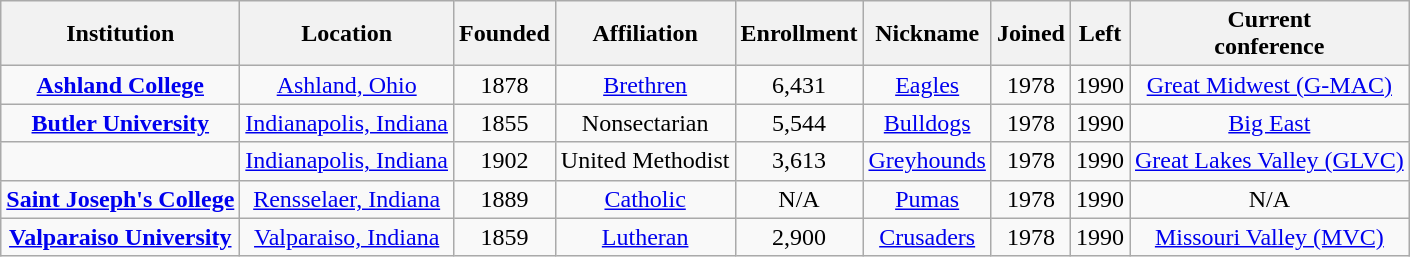<table class="wikitable sortable" style="text-align:center">
<tr>
<th>Institution</th>
<th>Location</th>
<th>Founded</th>
<th>Affiliation</th>
<th>Enrollment</th>
<th>Nickname</th>
<th>Joined</th>
<th>Left</th>
<th>Current<br>conference</th>
</tr>
<tr>
<td><strong><a href='#'>Ashland College</a></strong></td>
<td><a href='#'>Ashland, Ohio</a></td>
<td>1878</td>
<td><a href='#'>Brethren</a></td>
<td>6,431</td>
<td><a href='#'>Eagles</a></td>
<td>1978</td>
<td>1990</td>
<td><a href='#'>Great Midwest (G-MAC)</a></td>
</tr>
<tr>
<td><strong><a href='#'>Butler University</a></strong></td>
<td><a href='#'>Indianapolis, Indiana</a></td>
<td>1855</td>
<td>Nonsectarian</td>
<td>5,544</td>
<td><a href='#'>Bulldogs</a></td>
<td>1978</td>
<td>1990</td>
<td><a href='#'>Big East</a></td>
</tr>
<tr>
<td></td>
<td><a href='#'>Indianapolis, Indiana</a></td>
<td>1902</td>
<td>United Methodist</td>
<td>3,613</td>
<td><a href='#'>Greyhounds</a></td>
<td>1978</td>
<td>1990</td>
<td><a href='#'>Great Lakes Valley (GLVC)</a></td>
</tr>
<tr>
<td><strong><a href='#'>Saint Joseph's College</a></strong></td>
<td><a href='#'>Rensselaer, Indiana</a></td>
<td>1889</td>
<td><a href='#'>Catholic</a><br></td>
<td>N/A</td>
<td><a href='#'>Pumas</a></td>
<td>1978</td>
<td>1990</td>
<td>N/A</td>
</tr>
<tr>
<td><strong><a href='#'>Valparaiso University</a></strong></td>
<td><a href='#'>Valparaiso, Indiana</a></td>
<td>1859</td>
<td><a href='#'>Lutheran</a></td>
<td>2,900</td>
<td><a href='#'>Crusaders</a></td>
<td>1978</td>
<td>1990</td>
<td><a href='#'>Missouri Valley (MVC)</a></td>
</tr>
</table>
